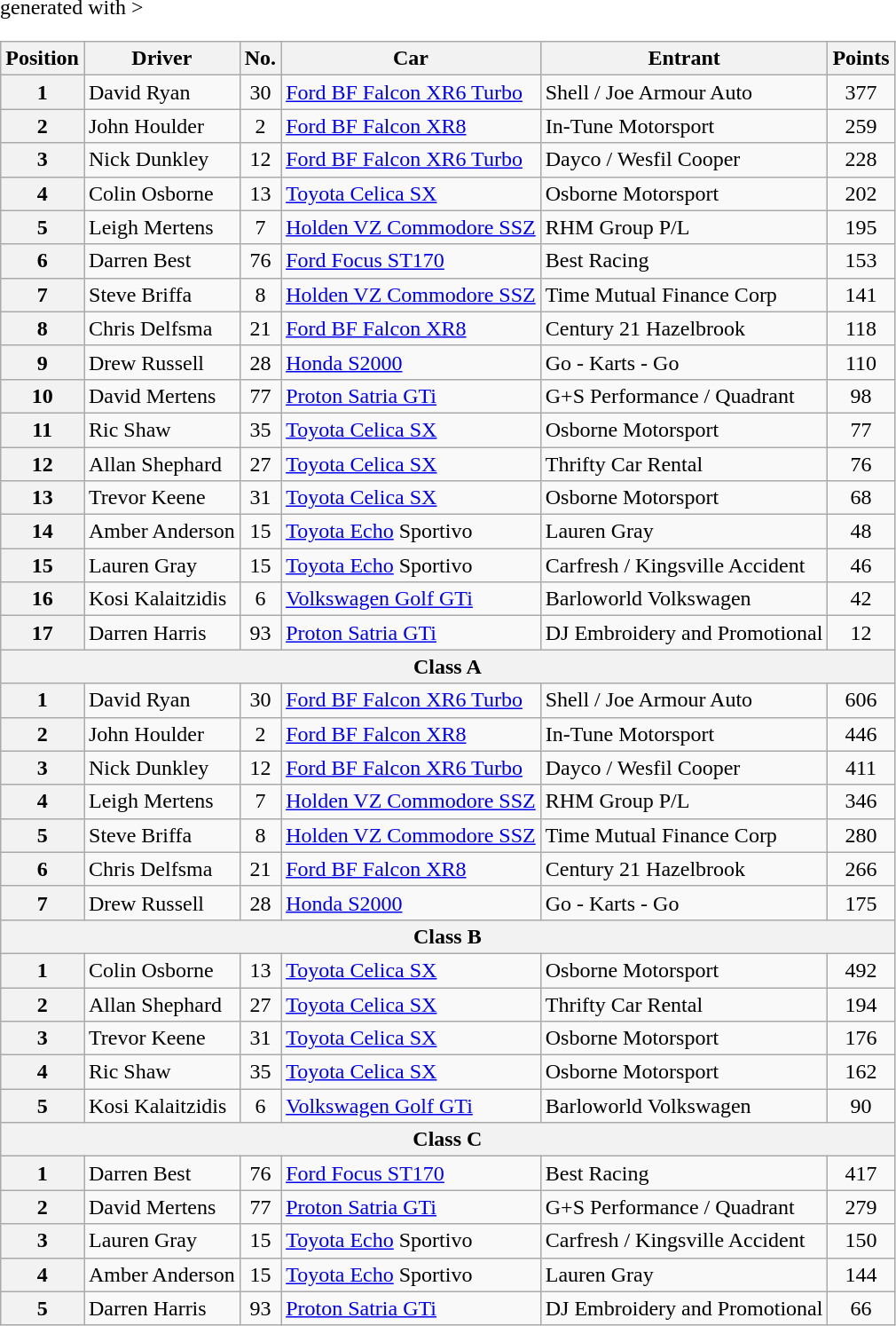<table class="wikitable" <hiddentext>generated with >
<tr>
<th>Position</th>
<th>Driver</th>
<th>No.</th>
<th>Car</th>
<th>Entrant</th>
<th>Points</th>
</tr>
<tr>
<th>1</th>
<td>David Ryan</td>
<td align="center">30</td>
<td><a href='#'>Ford BF Falcon XR6 Turbo</a></td>
<td>Shell / Joe Armour Auto</td>
<td align="center">377</td>
</tr>
<tr>
<th>2</th>
<td>John Houlder</td>
<td align="center">2</td>
<td><a href='#'>Ford BF Falcon XR8</a></td>
<td>In-Tune Motorsport</td>
<td align="center">259</td>
</tr>
<tr>
<th>3</th>
<td>Nick Dunkley</td>
<td align="center">12</td>
<td><a href='#'>Ford BF Falcon XR6 Turbo</a></td>
<td>Dayco / Wesfil Cooper</td>
<td align="center">228</td>
</tr>
<tr>
<th>4</th>
<td>Colin Osborne</td>
<td align="center">13</td>
<td><a href='#'>Toyota Celica SX</a></td>
<td>Osborne Motorsport</td>
<td align="center">202</td>
</tr>
<tr>
<th>5</th>
<td>Leigh Mertens</td>
<td align="center">7</td>
<td><a href='#'>Holden VZ Commodore SSZ</a></td>
<td>RHM Group P/L</td>
<td align="center">195</td>
</tr>
<tr>
<th>6</th>
<td>Darren Best</td>
<td align="center">76</td>
<td><a href='#'>Ford Focus ST170</a></td>
<td>Best Racing</td>
<td align="center">153</td>
</tr>
<tr>
<th>7</th>
<td>Steve Briffa</td>
<td align="center">8</td>
<td><a href='#'>Holden VZ Commodore SSZ</a></td>
<td>Time Mutual Finance Corp</td>
<td align="center">141</td>
</tr>
<tr>
<th>8</th>
<td>Chris Delfsma</td>
<td align="center">21</td>
<td><a href='#'>Ford BF Falcon XR8</a></td>
<td>Century 21 Hazelbrook</td>
<td align="center">118</td>
</tr>
<tr>
<th>9</th>
<td>Drew Russell</td>
<td align="center">28</td>
<td><a href='#'>Honda S2000</a></td>
<td>Go - Karts - Go</td>
<td align="center">110</td>
</tr>
<tr>
<th>10</th>
<td>David Mertens</td>
<td align="center">77</td>
<td><a href='#'>Proton Satria GTi</a></td>
<td>G+S Performance / Quadrant</td>
<td align="center">98</td>
</tr>
<tr>
<th>11</th>
<td>Ric Shaw</td>
<td align="center">35</td>
<td><a href='#'>Toyota Celica SX</a></td>
<td>Osborne Motorsport</td>
<td align="center">77</td>
</tr>
<tr>
<th>12</th>
<td>Allan Shephard</td>
<td align="center">27</td>
<td><a href='#'>Toyota Celica SX</a></td>
<td>Thrifty Car Rental</td>
<td align="center">76</td>
</tr>
<tr>
<th>13</th>
<td>Trevor Keene</td>
<td align="center">31</td>
<td><a href='#'>Toyota Celica SX</a></td>
<td>Osborne Motorsport</td>
<td align="center">68</td>
</tr>
<tr>
<th>14</th>
<td>Amber Anderson</td>
<td align="center">15</td>
<td><a href='#'>Toyota Echo</a> Sportivo</td>
<td>Lauren Gray</td>
<td align="center">48</td>
</tr>
<tr>
<th>15</th>
<td>Lauren Gray</td>
<td align="center">15</td>
<td><a href='#'>Toyota Echo</a> Sportivo</td>
<td>Carfresh / Kingsville Accident</td>
<td align="center">46</td>
</tr>
<tr>
<th>16</th>
<td>Kosi Kalaitzidis</td>
<td align="center">6</td>
<td><a href='#'>Volkswagen Golf GTi</a></td>
<td>Barloworld Volkswagen</td>
<td align="center">42</td>
</tr>
<tr>
<th>17</th>
<td>Darren Harris</td>
<td align="center">93</td>
<td><a href='#'>Proton Satria GTi</a></td>
<td>DJ Embroidery and Promotional</td>
<td align="center">12</td>
</tr>
<tr>
<th align="center" colspan=6><strong>Class A</strong></th>
</tr>
<tr>
<th>1</th>
<td>David Ryan</td>
<td align="center">30</td>
<td><a href='#'>Ford BF Falcon XR6 Turbo</a></td>
<td>Shell / Joe Armour Auto</td>
<td align="center">606</td>
</tr>
<tr>
<th>2</th>
<td>John Houlder</td>
<td align="center">2</td>
<td><a href='#'>Ford BF Falcon XR8</a></td>
<td>In-Tune Motorsport</td>
<td align="center">446</td>
</tr>
<tr>
<th>3</th>
<td>Nick Dunkley</td>
<td align="center">12</td>
<td><a href='#'>Ford BF Falcon XR6 Turbo</a></td>
<td>Dayco / Wesfil Cooper</td>
<td align="center">411</td>
</tr>
<tr>
<th>4</th>
<td>Leigh Mertens</td>
<td align="center">7</td>
<td><a href='#'>Holden VZ Commodore SSZ</a></td>
<td>RHM Group P/L</td>
<td align="center">346</td>
</tr>
<tr>
<th>5</th>
<td>Steve Briffa</td>
<td align="center">8</td>
<td><a href='#'>Holden VZ Commodore SSZ</a></td>
<td>Time Mutual Finance Corp</td>
<td align="center">280</td>
</tr>
<tr>
<th>6</th>
<td>Chris Delfsma</td>
<td align="center">21</td>
<td><a href='#'>Ford BF Falcon XR8</a></td>
<td>Century 21 Hazelbrook</td>
<td align="center">266</td>
</tr>
<tr>
<th>7</th>
<td>Drew Russell</td>
<td align="center">28</td>
<td><a href='#'>Honda S2000</a></td>
<td>Go - Karts - Go</td>
<td align="center">175</td>
</tr>
<tr>
<th align="center" colspan=6><strong>Class B</strong></th>
</tr>
<tr>
<th>1</th>
<td>Colin Osborne</td>
<td align="center">13</td>
<td><a href='#'>Toyota Celica SX</a></td>
<td>Osborne Motorsport</td>
<td align="center">492</td>
</tr>
<tr>
<th>2</th>
<td>Allan Shephard</td>
<td align="center">27</td>
<td><a href='#'>Toyota Celica SX</a></td>
<td>Thrifty Car Rental</td>
<td align="center">194</td>
</tr>
<tr>
<th>3</th>
<td>Trevor Keene</td>
<td align="center">31</td>
<td><a href='#'>Toyota Celica SX</a></td>
<td>Osborne Motorsport</td>
<td align="center">176</td>
</tr>
<tr>
<th>4</th>
<td>Ric Shaw</td>
<td align="center">35</td>
<td><a href='#'>Toyota Celica SX</a></td>
<td>Osborne Motorsport</td>
<td align="center">162</td>
</tr>
<tr>
<th>5</th>
<td>Kosi Kalaitzidis</td>
<td align="center">6</td>
<td><a href='#'>Volkswagen Golf GTi</a></td>
<td>Barloworld Volkswagen</td>
<td align="center">90</td>
</tr>
<tr>
<th align="center" colspan=6><strong>Class C</strong></th>
</tr>
<tr>
<th>1</th>
<td>Darren Best</td>
<td align="center">76</td>
<td><a href='#'>Ford Focus ST170</a></td>
<td>Best Racing</td>
<td align="center">417</td>
</tr>
<tr>
<th>2</th>
<td>David Mertens</td>
<td align="center">77</td>
<td><a href='#'>Proton Satria GTi</a></td>
<td>G+S Performance / Quadrant</td>
<td align="center">279</td>
</tr>
<tr>
<th>3</th>
<td>Lauren Gray</td>
<td align="center">15</td>
<td><a href='#'>Toyota Echo</a> Sportivo</td>
<td>Carfresh / Kingsville Accident</td>
<td align="center">150</td>
</tr>
<tr>
<th>4</th>
<td>Amber Anderson</td>
<td align="center">15</td>
<td><a href='#'>Toyota Echo</a> Sportivo</td>
<td>Lauren Gray</td>
<td align="center">144</td>
</tr>
<tr>
<th>5</th>
<td>Darren Harris</td>
<td align="center">93</td>
<td><a href='#'>Proton Satria GTi</a></td>
<td>DJ Embroidery and Promotional</td>
<td align="center">66</td>
</tr>
</table>
